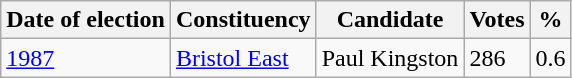<table class="wikitable">
<tr>
<th>Date of election</th>
<th>Constituency</th>
<th>Candidate</th>
<th>Votes</th>
<th>%</th>
</tr>
<tr>
<td><a href='#'>1987</a></td>
<td><a href='#'>Bristol East</a></td>
<td>Paul Kingston</td>
<td>286</td>
<td>0.6</td>
</tr>
</table>
